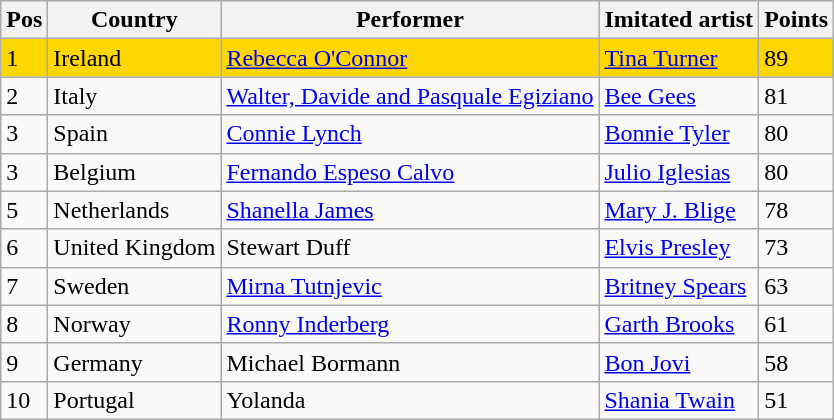<table class="wikitable">
<tr>
<th>Pos</th>
<th>Country</th>
<th>Performer</th>
<th>Imitated artist</th>
<th>Points</th>
</tr>
<tr bgcolor=gold>
<td>1</td>
<td>Ireland</td>
<td><a href='#'>Rebecca O'Connor</a></td>
<td><a href='#'>Tina Turner</a></td>
<td>89</td>
</tr>
<tr>
<td>2</td>
<td>Italy</td>
<td><a href='#'>Walter, Davide and Pasquale Egiziano</a></td>
<td><a href='#'>Bee Gees</a></td>
<td>81</td>
</tr>
<tr>
<td>3</td>
<td>Spain</td>
<td><a href='#'>Connie Lynch</a></td>
<td><a href='#'>Bonnie Tyler</a></td>
<td>80</td>
</tr>
<tr>
<td>3</td>
<td>Belgium</td>
<td><a href='#'>Fernando Espeso Calvo</a></td>
<td><a href='#'>Julio Iglesias</a></td>
<td>80</td>
</tr>
<tr>
<td>5</td>
<td>Netherlands</td>
<td><a href='#'>Shanella James</a></td>
<td><a href='#'>Mary J. Blige</a></td>
<td>78</td>
</tr>
<tr>
<td>6</td>
<td>United Kingdom</td>
<td>Stewart Duff</td>
<td><a href='#'>Elvis Presley</a></td>
<td>73</td>
</tr>
<tr>
<td>7</td>
<td>Sweden</td>
<td><a href='#'>Mirna Tutnjevic</a></td>
<td><a href='#'>Britney Spears</a></td>
<td>63</td>
</tr>
<tr>
<td>8</td>
<td>Norway</td>
<td><a href='#'>Ronny Inderberg</a></td>
<td><a href='#'>Garth Brooks</a></td>
<td>61</td>
</tr>
<tr>
<td>9</td>
<td>Germany</td>
<td>Michael Bormann</td>
<td><a href='#'>Bon Jovi</a></td>
<td>58</td>
</tr>
<tr>
<td>10</td>
<td>Portugal</td>
<td>Yolanda</td>
<td><a href='#'>Shania Twain</a></td>
<td>51</td>
</tr>
</table>
